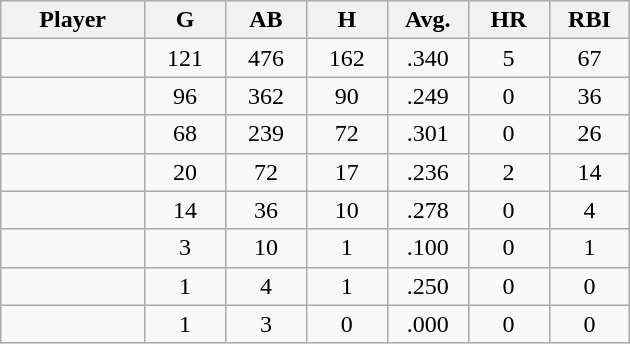<table class="wikitable sortable">
<tr>
<th bgcolor="#DDDDFF" width="16%">Player</th>
<th bgcolor="#DDDDFF" width="9%">G</th>
<th bgcolor="#DDDDFF" width="9%">AB</th>
<th bgcolor="#DDDDFF" width="9%">H</th>
<th bgcolor="#DDDDFF" width="9%">Avg.</th>
<th bgcolor="#DDDDFF" width="9%">HR</th>
<th bgcolor="#DDDDFF" width="9%">RBI</th>
</tr>
<tr align="center">
<td></td>
<td>121</td>
<td>476</td>
<td>162</td>
<td>.340</td>
<td>5</td>
<td>67</td>
</tr>
<tr align="center">
<td></td>
<td>96</td>
<td>362</td>
<td>90</td>
<td>.249</td>
<td>0</td>
<td>36</td>
</tr>
<tr align="center">
<td></td>
<td>68</td>
<td>239</td>
<td>72</td>
<td>.301</td>
<td>0</td>
<td>26</td>
</tr>
<tr align="center">
<td></td>
<td>20</td>
<td>72</td>
<td>17</td>
<td>.236</td>
<td>2</td>
<td>14</td>
</tr>
<tr align="center">
<td></td>
<td>14</td>
<td>36</td>
<td>10</td>
<td>.278</td>
<td>0</td>
<td>4</td>
</tr>
<tr align="center">
<td></td>
<td>3</td>
<td>10</td>
<td>1</td>
<td>.100</td>
<td>0</td>
<td>1</td>
</tr>
<tr align="center">
<td></td>
<td>1</td>
<td>4</td>
<td>1</td>
<td>.250</td>
<td>0</td>
<td>0</td>
</tr>
<tr align="center">
<td></td>
<td>1</td>
<td>3</td>
<td>0</td>
<td>.000</td>
<td>0</td>
<td>0</td>
</tr>
</table>
